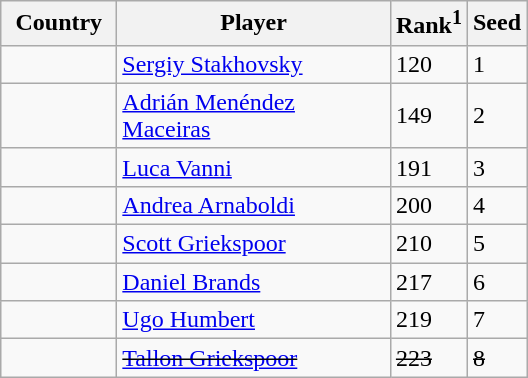<table class="sortable wikitable">
<tr>
<th width="70">Country</th>
<th width="175">Player</th>
<th>Rank<sup>1</sup></th>
<th>Seed</th>
</tr>
<tr>
<td></td>
<td><a href='#'>Sergiy Stakhovsky</a></td>
<td>120</td>
<td>1</td>
</tr>
<tr>
<td></td>
<td><a href='#'>Adrián Menéndez Maceiras</a></td>
<td>149</td>
<td>2</td>
</tr>
<tr>
<td></td>
<td><a href='#'>Luca Vanni</a></td>
<td>191</td>
<td>3</td>
</tr>
<tr>
<td></td>
<td><a href='#'>Andrea Arnaboldi</a></td>
<td>200</td>
<td>4</td>
</tr>
<tr>
<td></td>
<td><a href='#'>Scott Griekspoor</a></td>
<td>210</td>
<td>5</td>
</tr>
<tr>
<td></td>
<td><a href='#'>Daniel Brands</a></td>
<td>217</td>
<td>6</td>
</tr>
<tr>
<td></td>
<td><a href='#'>Ugo Humbert</a></td>
<td>219</td>
<td>7</td>
</tr>
<tr>
<td><s></s></td>
<td><s><a href='#'>Tallon Griekspoor</a></s></td>
<td><s>223</s></td>
<td><s>8</s></td>
</tr>
</table>
